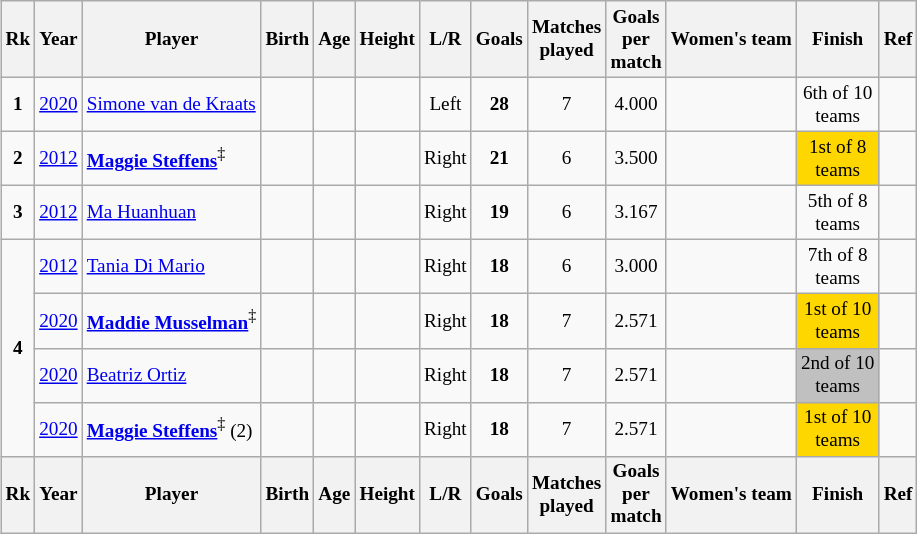<table class="wikitable sortable" style="text-align: center; font-size: 80%; margin-left: 1em;">
<tr>
<th>Rk</th>
<th>Year</th>
<th>Player</th>
<th>Birth</th>
<th>Age</th>
<th>Height</th>
<th>L/R</th>
<th>Goals</th>
<th>Matches<br>played</th>
<th>Goals<br>per<br>match</th>
<th>Women's team</th>
<th>Finish</th>
<th class="unsortable">Ref</th>
</tr>
<tr>
<td><strong>1</strong></td>
<td><a href='#'>2020</a></td>
<td style="text-align: left;" data-sort-value="Kraats, Simone van de"><a href='#'>Simone van de Kraats</a></td>
<td></td>
<td></td>
<td></td>
<td>Left</td>
<td><strong>28</strong></td>
<td>7</td>
<td>4.000</td>
<td style="text-align: left;"></td>
<td>6th of 10<br>teams</td>
<td></td>
</tr>
<tr>
<td><strong>2</strong></td>
<td><a href='#'>2012</a></td>
<td style="text-align: left;" data-sort-value="Steffens, Maggie"><strong><a href='#'>Maggie Steffens</a></strong><sup>‡</sup></td>
<td></td>
<td></td>
<td></td>
<td>Right</td>
<td><strong>21</strong></td>
<td>6</td>
<td>3.500</td>
<td style="text-align: left;"></td>
<td style="background-color: gold;">1st of 8<br>teams</td>
<td></td>
</tr>
<tr>
<td><strong>3</strong></td>
<td><a href='#'>2012</a></td>
<td style="text-align: left;" data-sort-value="Ma, Huanhuan"><a href='#'>Ma Huanhuan</a></td>
<td></td>
<td></td>
<td></td>
<td>Right</td>
<td><strong>19</strong></td>
<td>6</td>
<td>3.167</td>
<td style="text-align: left;"></td>
<td>5th of 8<br>teams</td>
<td></td>
</tr>
<tr>
<td rowspan="4"><strong>4</strong></td>
<td><a href='#'>2012</a></td>
<td style="text-align: left;" data-sort-value="Di Mario, Tania"><a href='#'>Tania Di Mario</a></td>
<td></td>
<td></td>
<td></td>
<td>Right</td>
<td><strong>18</strong></td>
<td>6</td>
<td>3.000</td>
<td style="text-align: left;"></td>
<td>7th of 8<br>teams</td>
<td></td>
</tr>
<tr>
<td><a href='#'>2020</a></td>
<td style="text-align: left;" data-sort-value="Musselman, Maddie"><strong><a href='#'>Maddie Musselman</a></strong><sup>‡</sup></td>
<td></td>
<td></td>
<td></td>
<td>Right</td>
<td><strong>18</strong></td>
<td>7</td>
<td>2.571</td>
<td style="text-align: left;"></td>
<td style="background-color: gold;">1st of 10<br>teams</td>
<td></td>
</tr>
<tr>
<td><a href='#'>2020</a></td>
<td style="text-align: left;" data-sort-value="Ortiz, Beatriz"><a href='#'>Beatriz Ortiz</a></td>
<td></td>
<td></td>
<td></td>
<td>Right</td>
<td><strong>18</strong></td>
<td>7</td>
<td>2.571</td>
<td style="text-align: left;"></td>
<td style="background-color: silver;">2nd of 10<br>teams</td>
<td></td>
</tr>
<tr>
<td><a href='#'>2020</a></td>
<td style="text-align: left;" data-sort-value="Steffens, Maggie"><strong><a href='#'>Maggie Steffens</a></strong><sup>‡</sup> (2)</td>
<td></td>
<td></td>
<td></td>
<td>Right</td>
<td><strong>18</strong></td>
<td>7</td>
<td>2.571</td>
<td style="text-align: left;"></td>
<td style="background-color: gold;">1st of 10<br>teams</td>
<td></td>
</tr>
<tr>
<th>Rk</th>
<th>Year</th>
<th>Player</th>
<th>Birth</th>
<th>Age</th>
<th>Height</th>
<th>L/R</th>
<th>Goals</th>
<th>Matches<br>played</th>
<th>Goals<br>per<br>match</th>
<th>Women's team</th>
<th>Finish</th>
<th>Ref</th>
</tr>
</table>
